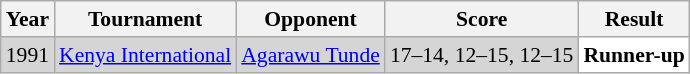<table class="sortable wikitable" style="font-size: 90%;">
<tr>
<th>Year</th>
<th>Tournament</th>
<th>Opponent</th>
<th>Score</th>
<th>Result</th>
</tr>
<tr style="background:#D5D5D5">
<td align="center">1991</td>
<td align="left"><a href='#'>Kenya International</a></td>
<td align="left"> <a href='#'>Agarawu Tunde</a></td>
<td align="left">17–14, 12–15, 12–15</td>
<td style="text-align:left; background:white"> <strong>Runner-up</strong></td>
</tr>
</table>
